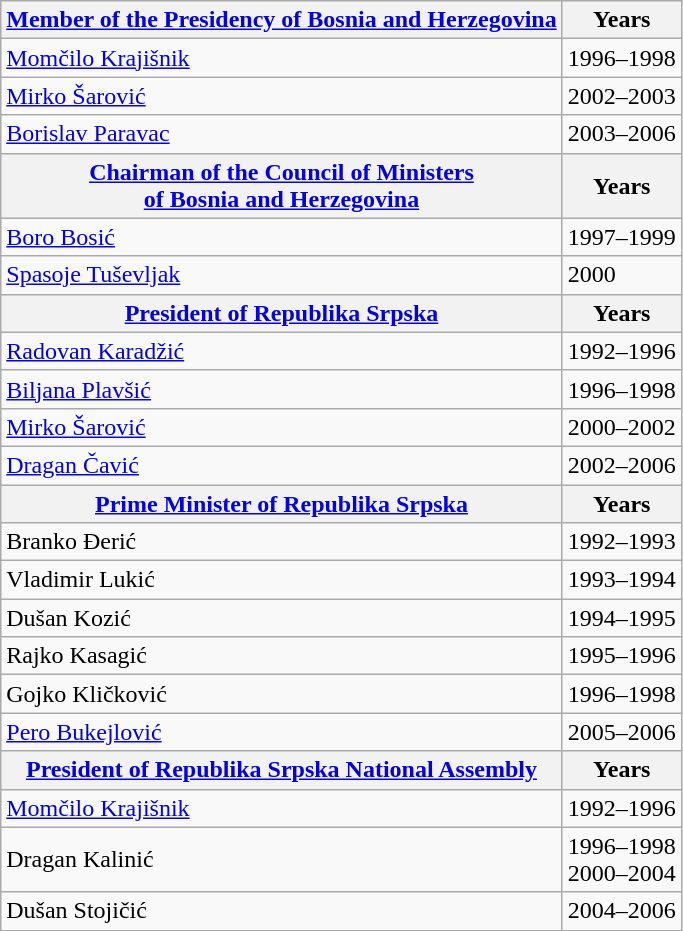<table class=wikitable>
<tr>
<th><a href='#'>Member of the Presidency of Bosnia and Herzegovina</a></th>
<th>Years</th>
</tr>
<tr>
<td><a href='#'>Momčilo Krajišnik</a></td>
<td>1996–1998</td>
</tr>
<tr>
<td><a href='#'>Mirko Šarović</a></td>
<td>2002–2003</td>
</tr>
<tr>
<td><a href='#'>Borislav Paravac</a></td>
<td>2003–2006</td>
</tr>
<tr>
<th><a href='#'>Chairman of the Council of Ministers<br>of Bosnia and Herzegovina</a></th>
<th>Years</th>
</tr>
<tr>
<td><a href='#'>Boro Bosić</a></td>
<td>1997–1999</td>
</tr>
<tr>
<td><a href='#'>Spasoje Tuševljak</a></td>
<td>2000</td>
</tr>
<tr>
<th><a href='#'>President of Republika Srpska</a></th>
<th>Years</th>
</tr>
<tr>
<td><a href='#'>Radovan Karadžić</a></td>
<td>1992–1996</td>
</tr>
<tr>
<td><a href='#'>Biljana Plavšić</a></td>
<td>1996–1998</td>
</tr>
<tr>
<td><a href='#'>Mirko Šarović</a></td>
<td>2000–2002</td>
</tr>
<tr>
<td><a href='#'>Dragan Čavić</a></td>
<td>2002–2006</td>
</tr>
<tr>
<th><a href='#'>Prime Minister of Republika Srpska</a></th>
<th>Years</th>
</tr>
<tr>
<td>Branko Đerić</td>
<td>1992–1993</td>
</tr>
<tr>
<td>Vladimir Lukić</td>
<td>1993–1994</td>
</tr>
<tr>
<td>Dušan Kozić</td>
<td>1994–1995</td>
</tr>
<tr>
<td>Rajko Kasagić</td>
<td>1995–1996</td>
</tr>
<tr>
<td>Gojko Kličković</td>
<td>1996–1998</td>
</tr>
<tr>
<td><a href='#'>Pero Bukejlović</a></td>
<td>2005–2006</td>
</tr>
<tr>
<th><a href='#'>President of Republika Srpska National Assembly</a></th>
<th>Years</th>
</tr>
<tr>
<td><a href='#'>Momčilo Krajišnik</a></td>
<td>1992–1996</td>
</tr>
<tr>
<td>Dragan Kalinić</td>
<td>1996–1998<br>2000–2004</td>
</tr>
<tr>
<td>Dušan Stojičić</td>
<td>2004–2006</td>
</tr>
</table>
